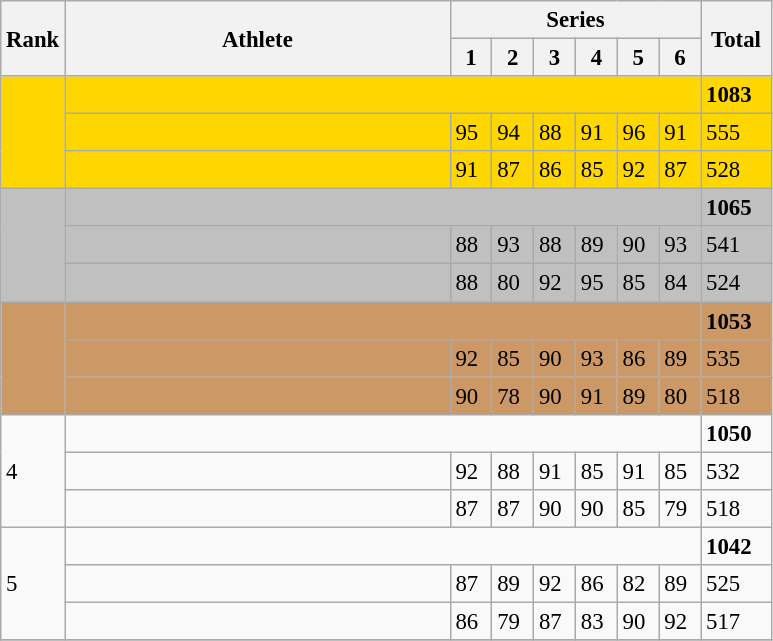<table class="wikitable" style="font-size:95%" style="width:35em;" style="text-align:center">
<tr>
<th rowspan=2>Rank</th>
<th rowspan=2 width=250>Athlete</th>
<th colspan=6 width=160>Series</th>
<th rowspan=2 width=40>Total</th>
</tr>
<tr>
<th>1</th>
<th>2</th>
<th>3</th>
<th>4</th>
<th>5</th>
<th>6</th>
</tr>
<tr bgcolor=gold>
<td rowspan=3></td>
<td colspan=7 align=left></td>
<td><strong>1083</strong></td>
</tr>
<tr bgcolor=gold>
<td align=left></td>
<td>95</td>
<td>94</td>
<td>88</td>
<td>91</td>
<td>96</td>
<td>91</td>
<td>555</td>
</tr>
<tr bgcolor=gold>
<td align=left></td>
<td>91</td>
<td>87</td>
<td>86</td>
<td>85</td>
<td>92</td>
<td>87</td>
<td>528</td>
</tr>
<tr bgcolor=silver>
<td rowspan=3></td>
<td colspan=7 align=left></td>
<td><strong>1065</strong></td>
</tr>
<tr bgcolor=silver>
<td align=left></td>
<td>88</td>
<td>93</td>
<td>88</td>
<td>89</td>
<td>90</td>
<td>93</td>
<td>541</td>
</tr>
<tr bgcolor=silver>
<td align=left></td>
<td>88</td>
<td>80</td>
<td>92</td>
<td>95</td>
<td>85</td>
<td>84</td>
<td>524</td>
</tr>
<tr bgcolor=cc9966>
<td rowspan=3></td>
<td colspan=7 align=left></td>
<td><strong>1053</strong></td>
</tr>
<tr bgcolor=cc9966>
<td align=left></td>
<td>92</td>
<td>85</td>
<td>90</td>
<td>93</td>
<td>86</td>
<td>89</td>
<td>535</td>
</tr>
<tr bgcolor=cc9966>
<td align=left></td>
<td>90</td>
<td>78</td>
<td>90</td>
<td>91</td>
<td>89</td>
<td>80</td>
<td>518</td>
</tr>
<tr>
<td rowspan=3>4</td>
<td colspan=7 align=left></td>
<td><strong>1050</strong></td>
</tr>
<tr>
<td align=left></td>
<td>92</td>
<td>88</td>
<td>91</td>
<td>85</td>
<td>91</td>
<td>85</td>
<td>532</td>
</tr>
<tr>
<td align=left></td>
<td>87</td>
<td>87</td>
<td>90</td>
<td>90</td>
<td>85</td>
<td>79</td>
<td>518</td>
</tr>
<tr>
<td rowspan=3>5</td>
<td colspan=7 align=left></td>
<td><strong>1042</strong></td>
</tr>
<tr>
<td align=left></td>
<td>87</td>
<td>89</td>
<td>92</td>
<td>86</td>
<td>82</td>
<td>89</td>
<td>525</td>
</tr>
<tr>
<td align=left></td>
<td>86</td>
<td>79</td>
<td>87</td>
<td>83</td>
<td>90</td>
<td>92</td>
<td>517</td>
</tr>
<tr>
</tr>
</table>
